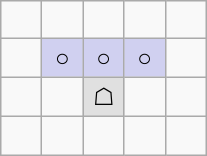<table border="1" class="wikitable">
<tr align=center>
<td width="20"> </td>
<td width="20"> </td>
<td width="20"> </td>
<td width="20"> </td>
<td width="20"> </td>
</tr>
<tr align=center>
<td> </td>
<td style="background:#d0d0f0;">○</td>
<td style="background:#d0d0f0;">○</td>
<td style="background:#d0d0f0;">○</td>
<td> </td>
</tr>
<tr align=center>
<td> </td>
<td> </td>
<td style="background:#e0e0e0;">☖</td>
<td> </td>
<td> </td>
</tr>
<tr align=center>
<td> </td>
<td> </td>
<td> </td>
<td> </td>
<td> </td>
</tr>
</table>
